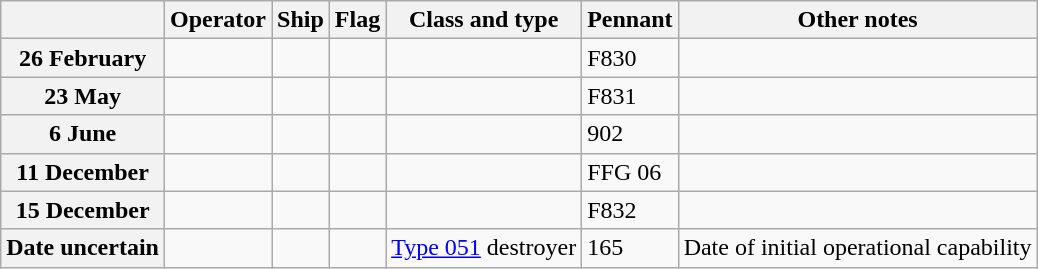<table class="wikitable">
<tr>
<th></th>
<th>Operator</th>
<th>Ship</th>
<th>Flag</th>
<th>Class and type</th>
<th>Pennant</th>
<th>Other notes</th>
</tr>
<tr ---->
<th>26 February</th>
<td></td>
<td><strong></strong></td>
<td></td>
<td></td>
<td>F830</td>
<td></td>
</tr>
<tr ---->
<th>23 May</th>
<td></td>
<td><strong></strong></td>
<td></td>
<td></td>
<td>F831</td>
<td></td>
</tr>
<tr ---->
<th>6 June</th>
<td></td>
<td><strong></strong></td>
<td></td>
<td></td>
<td>902</td>
<td></td>
</tr>
<tr ---->
<th>11 December</th>
<td></td>
<td><strong></strong></td>
<td></td>
<td></td>
<td>FFG 06</td>
<td></td>
</tr>
<tr ---->
<th>15 December</th>
<td></td>
<td><strong></strong></td>
<td></td>
<td></td>
<td>F832</td>
<td></td>
</tr>
<tr ---->
<th>Date uncertain</th>
<td></td>
<td><strong></strong></td>
<td></td>
<td><a href='#'>Type 051</a> destroyer</td>
<td>165</td>
<td>Date of initial operational capability</td>
</tr>
</table>
